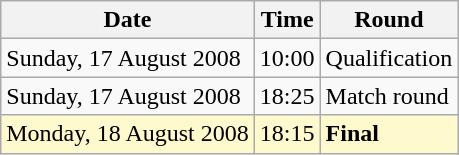<table class="wikitable">
<tr>
<th>Date</th>
<th>Time</th>
<th>Round</th>
</tr>
<tr>
<td>Sunday, 17 August 2008</td>
<td>10:00</td>
<td>Qualification</td>
</tr>
<tr>
<td>Sunday, 17 August 2008</td>
<td>18:25</td>
<td>Match round</td>
</tr>
<tr>
<td style=background:lemonchiffon>Monday, 18 August 2008</td>
<td style=background:lemonchiffon>18:15</td>
<td style=background:lemonchiffon><strong>Final</strong></td>
</tr>
</table>
